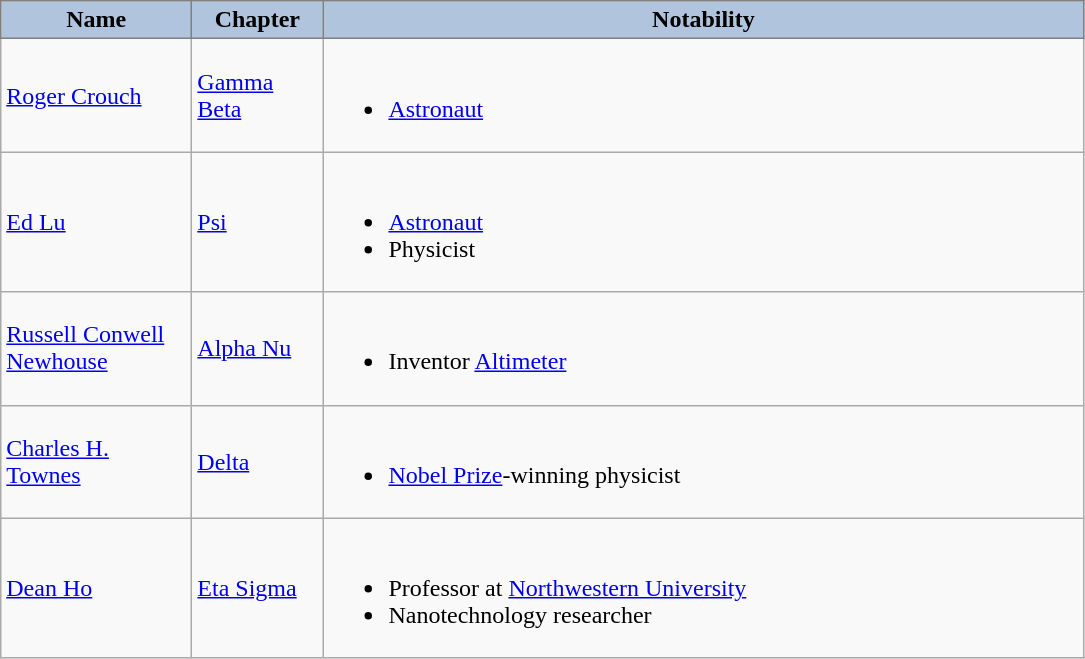<table class="wikitable">
<tr>
<th style="background: #B0C4DE; color:#000000 ;border:solid 1px #808080;" width=120px>Name</th>
<th style="background: #B0C4DE; color:#000000 ;border:solid 1px #808080;" width=80px>Chapter</th>
<th style="background: #B0C4DE; color:#000000 ;border:solid 1px #808080;" width=500px>Notability</th>
</tr>
<tr>
<td><a href='#'>Roger Crouch</a></td>
<td><a href='#'>Gamma Beta</a></td>
<td><br><ul><li><a href='#'>Astronaut</a></li></ul></td>
</tr>
<tr>
<td><a href='#'>Ed Lu</a></td>
<td><a href='#'>Psi</a></td>
<td><br><ul><li><a href='#'>Astronaut</a></li><li>Physicist</li></ul></td>
</tr>
<tr>
<td><a href='#'>Russell Conwell Newhouse</a></td>
<td><a href='#'>Alpha Nu</a></td>
<td><br><ul><li>Inventor <a href='#'>Altimeter</a></li></ul></td>
</tr>
<tr>
<td><a href='#'>Charles H. Townes</a></td>
<td><a href='#'>Delta</a></td>
<td><br><ul><li><a href='#'>Nobel Prize</a>-winning physicist</li></ul></td>
</tr>
<tr>
<td><a href='#'>Dean Ho</a></td>
<td><a href='#'>Eta Sigma</a></td>
<td><br><ul><li>Professor at <a href='#'>Northwestern University</a></li><li>Nanotechnology researcher</li></ul></td>
</tr>
</table>
